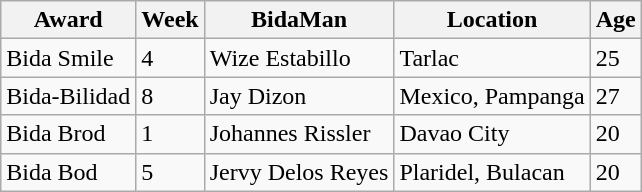<table class="wikitable">
<tr>
<th>Award</th>
<th>Week</th>
<th>BidaMan</th>
<th>Location</th>
<th>Age</th>
</tr>
<tr>
<td>Bida Smile</td>
<td>4</td>
<td>Wize Estabillo</td>
<td>Tarlac</td>
<td>25</td>
</tr>
<tr>
<td>Bida-Bilidad</td>
<td>8</td>
<td>Jay Dizon</td>
<td>Mexico, Pampanga</td>
<td>27</td>
</tr>
<tr>
<td>Bida Brod</td>
<td>1</td>
<td>Johannes Rissler</td>
<td>Davao City</td>
<td>20</td>
</tr>
<tr>
<td>Bida Bod</td>
<td>5</td>
<td>Jervy Delos Reyes</td>
<td>Plaridel, Bulacan</td>
<td>20</td>
</tr>
</table>
